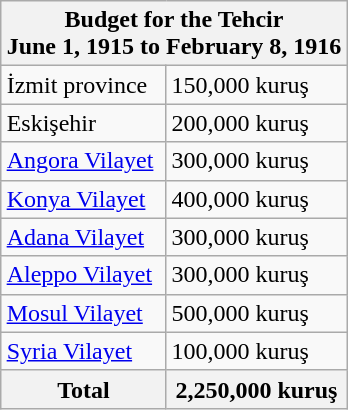<table class="wikitable" style="margin:auto;">
<tr>
<th colspan="2" style="text-align:center;">Budget for the Tehcir <br>June 1, 1915 to February 8, 1916</th>
</tr>
<tr>
<td>İzmit province</td>
<td>150,000 kuruş</td>
</tr>
<tr>
<td>Eskişehir</td>
<td>200,000 kuruş</td>
</tr>
<tr>
<td><a href='#'>Angora Vilayet</a></td>
<td>300,000 kuruş</td>
</tr>
<tr>
<td><a href='#'>Konya Vilayet</a></td>
<td>400,000 kuruş</td>
</tr>
<tr>
<td><a href='#'>Adana Vilayet</a></td>
<td>300,000 kuruş</td>
</tr>
<tr>
<td><a href='#'>Aleppo Vilayet</a></td>
<td>300,000 kuruş</td>
</tr>
<tr>
<td><a href='#'>Mosul Vilayet</a></td>
<td>500,000 kuruş</td>
</tr>
<tr>
<td><a href='#'>Syria Vilayet</a></td>
<td>100,000 kuruş</td>
</tr>
<tr>
<th>Total</th>
<th>2,250,000 kuruş</th>
</tr>
</table>
